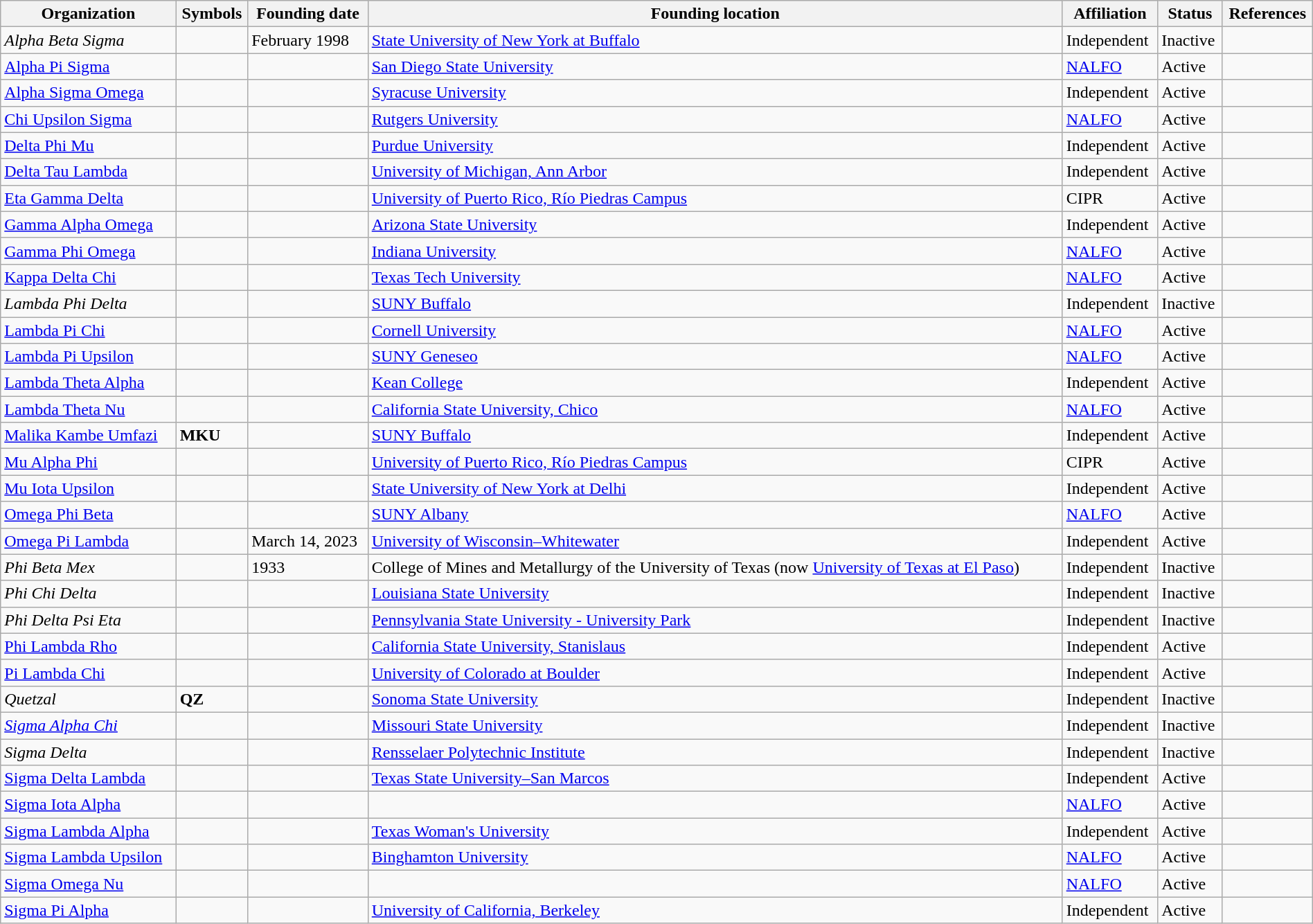<table class="wikitable sortable" width=100%>
<tr>
<th>Organization</th>
<th>Symbols</th>
<th>Founding date</th>
<th>Founding location</th>
<th>Affiliation</th>
<th>Status</th>
<th>References</th>
</tr>
<tr>
<td><em>Alpha Beta Sigma</em></td>
<td><strong></strong></td>
<td>February 1998</td>
<td><a href='#'>State University of New York at Buffalo</a></td>
<td>Independent</td>
<td>Inactive</td>
<td></td>
</tr>
<tr>
<td><a href='#'>Alpha Pi Sigma</a></td>
<td><strong></strong></td>
<td></td>
<td><a href='#'>San Diego State University</a></td>
<td><a href='#'>NALFO</a></td>
<td>Active</td>
<td></td>
</tr>
<tr>
<td><a href='#'>Alpha Sigma Omega</a></td>
<td><strong></strong></td>
<td></td>
<td><a href='#'>Syracuse University</a></td>
<td>Independent</td>
<td>Active</td>
<td></td>
</tr>
<tr>
<td><a href='#'>Chi Upsilon Sigma</a></td>
<td><strong></strong></td>
<td></td>
<td><a href='#'>Rutgers University</a></td>
<td><a href='#'>NALFO</a></td>
<td>Active</td>
<td></td>
</tr>
<tr>
<td><a href='#'>Delta Phi Mu</a></td>
<td><strong></strong></td>
<td></td>
<td><a href='#'>Purdue University</a></td>
<td>Independent</td>
<td>Active</td>
<td></td>
</tr>
<tr>
<td><a href='#'>Delta Tau Lambda</a></td>
<td><strong></strong></td>
<td></td>
<td><a href='#'>University of Michigan, Ann Arbor</a></td>
<td>Independent</td>
<td>Active</td>
<td></td>
</tr>
<tr>
<td><a href='#'>Eta Gamma Delta</a></td>
<td><strong></strong></td>
<td></td>
<td><a href='#'>University of Puerto Rico, Río Piedras Campus</a></td>
<td>CIPR</td>
<td>Active</td>
<td></td>
</tr>
<tr>
<td><a href='#'>Gamma Alpha Omega</a></td>
<td><strong></strong></td>
<td></td>
<td><a href='#'>Arizona State University</a></td>
<td>Independent</td>
<td>Active</td>
<td></td>
</tr>
<tr>
<td><a href='#'>Gamma Phi Omega</a></td>
<td><strong></strong></td>
<td></td>
<td><a href='#'>Indiana University</a></td>
<td><a href='#'>NALFO</a></td>
<td>Active</td>
<td></td>
</tr>
<tr>
<td><a href='#'>Kappa Delta Chi</a></td>
<td><strong></strong></td>
<td></td>
<td><a href='#'>Texas Tech University</a></td>
<td><a href='#'>NALFO</a></td>
<td>Active</td>
<td></td>
</tr>
<tr>
<td><em>Lambda Phi Delta</em></td>
<td><strong></strong></td>
<td></td>
<td><a href='#'>SUNY Buffalo</a></td>
<td>Independent</td>
<td>Inactive</td>
<td></td>
</tr>
<tr>
<td><a href='#'>Lambda Pi Chi</a></td>
<td><strong></strong></td>
<td></td>
<td><a href='#'>Cornell University</a></td>
<td><a href='#'>NALFO</a></td>
<td>Active</td>
<td></td>
</tr>
<tr>
<td><a href='#'>Lambda Pi Upsilon</a></td>
<td><strong></strong></td>
<td></td>
<td><a href='#'>SUNY Geneseo</a></td>
<td><a href='#'>NALFO</a></td>
<td>Active</td>
<td></td>
</tr>
<tr>
<td><a href='#'>Lambda Theta Alpha</a></td>
<td><strong></strong></td>
<td></td>
<td><a href='#'>Kean College</a></td>
<td>Independent</td>
<td>Active</td>
<td></td>
</tr>
<tr>
<td><a href='#'>Lambda Theta Nu</a></td>
<td><strong></strong></td>
<td></td>
<td><a href='#'>California State University, Chico</a></td>
<td><a href='#'>NALFO</a></td>
<td>Active</td>
<td></td>
</tr>
<tr>
<td><a href='#'>Malika Kambe Umfazi</a></td>
<td><strong>MKU</strong></td>
<td></td>
<td><a href='#'>SUNY Buffalo</a></td>
<td>Independent</td>
<td>Active</td>
<td></td>
</tr>
<tr>
<td><a href='#'>Mu Alpha Phi</a></td>
<td><strong></strong></td>
<td></td>
<td><a href='#'>University of Puerto Rico, Río Piedras Campus</a></td>
<td>CIPR</td>
<td>Active</td>
<td></td>
</tr>
<tr>
<td><a href='#'>Mu Iota Upsilon</a></td>
<td><strong></strong></td>
<td></td>
<td><a href='#'>State University of New York at Delhi</a></td>
<td>Independent</td>
<td>Active</td>
<td></td>
</tr>
<tr>
<td><a href='#'>Omega Phi Beta</a></td>
<td><strong></strong></td>
<td></td>
<td><a href='#'>SUNY Albany</a></td>
<td><a href='#'>NALFO</a></td>
<td>Active</td>
<td></td>
</tr>
<tr>
<td><a href='#'>Omega Pi Lambda</a></td>
<td><strong></strong></td>
<td>March 14, 2023</td>
<td><a href='#'>University of Wisconsin–Whitewater</a></td>
<td>Independent</td>
<td>Active</td>
<td></td>
</tr>
<tr>
<td><em>Phi Beta Mex</em></td>
<td></td>
<td>1933</td>
<td>College of Mines and Metallurgy of the University of Texas (now <a href='#'>University of Texas at El Paso</a>)</td>
<td>Independent</td>
<td>Inactive</td>
<td></td>
</tr>
<tr>
<td><em>Phi Chi Delta</em></td>
<td><strong></strong></td>
<td></td>
<td><a href='#'>Louisiana State University</a></td>
<td>Independent</td>
<td>Inactive</td>
<td></td>
</tr>
<tr>
<td><em>Phi Delta Psi Eta</em></td>
<td><strong></strong></td>
<td></td>
<td><a href='#'>Pennsylvania State University - University Park</a></td>
<td>Independent</td>
<td>Inactive</td>
<td></td>
</tr>
<tr>
<td><a href='#'>Phi Lambda Rho</a></td>
<td><strong></strong></td>
<td></td>
<td><a href='#'>California State University, Stanislaus</a></td>
<td>Independent</td>
<td>Active</td>
<td></td>
</tr>
<tr>
<td><a href='#'>Pi Lambda Chi</a></td>
<td><strong></strong></td>
<td></td>
<td><a href='#'>University of Colorado at Boulder</a></td>
<td>Independent</td>
<td>Active</td>
<td></td>
</tr>
<tr>
<td><em>Quetzal</em></td>
<td><strong>QZ</strong></td>
<td></td>
<td><a href='#'>Sonoma State University</a></td>
<td>Independent</td>
<td>Inactive</td>
<td></td>
</tr>
<tr>
<td><em><a href='#'>Sigma Alpha Chi</a></em></td>
<td><strong></strong></td>
<td></td>
<td><a href='#'>Missouri State University</a></td>
<td>Independent</td>
<td>Inactive</td>
<td></td>
</tr>
<tr>
<td><em>Sigma Delta</em></td>
<td><strong></strong></td>
<td></td>
<td><a href='#'>Rensselaer Polytechnic Institute</a></td>
<td>Independent</td>
<td>Inactive</td>
<td></td>
</tr>
<tr>
<td><a href='#'>Sigma Delta Lambda</a></td>
<td><strong></strong></td>
<td></td>
<td><a href='#'>Texas State University–San Marcos</a></td>
<td>Independent</td>
<td>Active</td>
<td></td>
</tr>
<tr>
<td><a href='#'>Sigma Iota Alpha</a></td>
<td><strong></strong></td>
<td></td>
<td></td>
<td><a href='#'>NALFO</a></td>
<td>Active</td>
<td></td>
</tr>
<tr>
<td><a href='#'>Sigma Lambda Alpha</a></td>
<td><strong></strong></td>
<td></td>
<td><a href='#'>Texas Woman's University</a></td>
<td>Independent</td>
<td>Active</td>
<td></td>
</tr>
<tr>
<td><a href='#'>Sigma Lambda Upsilon</a></td>
<td><strong></strong></td>
<td></td>
<td><a href='#'>Binghamton University</a></td>
<td><a href='#'>NALFO</a></td>
<td>Active</td>
<td></td>
</tr>
<tr>
<td><a href='#'>Sigma Omega Nu</a></td>
<td><strong></strong></td>
<td></td>
<td></td>
<td><a href='#'>NALFO</a></td>
<td>Active</td>
<td></td>
</tr>
<tr>
<td><a href='#'>Sigma Pi Alpha</a></td>
<td><strong></strong></td>
<td></td>
<td><a href='#'>University of California, Berkeley</a></td>
<td>Independent</td>
<td>Active</td>
<td></td>
</tr>
</table>
